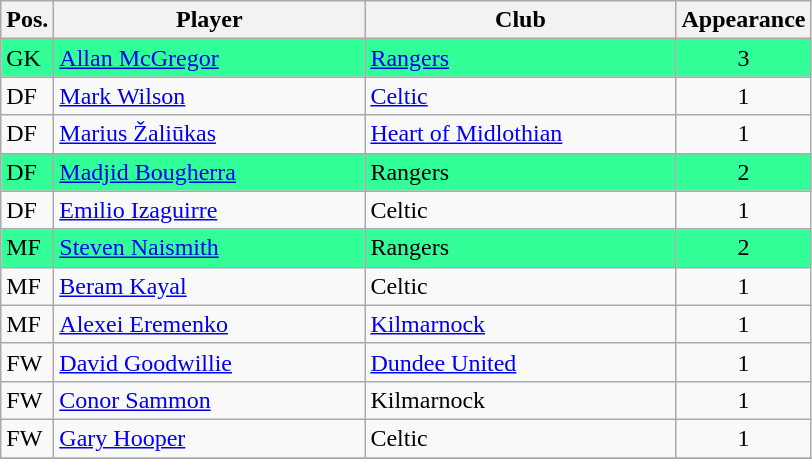<table class="wikitable">
<tr>
<th>Pos.</th>
<th>Player</th>
<th>Club</th>
<th>Appearance</th>
</tr>
<tr style="background:#33ff99;">
<td>GK</td>
<td style="width:200px;"><a href='#'>Allan McGregor</a> </td>
<td style="width:200px;"><a href='#'>Rangers</a></td>
<td align="center">3</td>
</tr>
<tr>
<td>DF</td>
<td><a href='#'>Mark Wilson</a></td>
<td><a href='#'>Celtic</a></td>
<td align="center">1</td>
</tr>
<tr>
<td>DF</td>
<td><a href='#'>Marius Žaliūkas</a></td>
<td><a href='#'>Heart of Midlothian</a></td>
<td align="center">1</td>
</tr>
<tr style="background:#33ff99;">
<td>DF</td>
<td><a href='#'>Madjid Bougherra</a> </td>
<td>Rangers</td>
<td align="center">2</td>
</tr>
<tr>
<td>DF</td>
<td><a href='#'>Emilio Izaguirre</a></td>
<td>Celtic</td>
<td align="center">1</td>
</tr>
<tr style="background:#33ff99;">
<td>MF</td>
<td><a href='#'>Steven Naismith</a> </td>
<td>Rangers</td>
<td align="center">2</td>
</tr>
<tr>
<td>MF</td>
<td><a href='#'>Beram Kayal</a></td>
<td>Celtic</td>
<td align="center">1</td>
</tr>
<tr>
<td>MF</td>
<td><a href='#'>Alexei Eremenko</a></td>
<td><a href='#'>Kilmarnock</a></td>
<td align="center">1</td>
</tr>
<tr>
<td>FW</td>
<td><a href='#'>David Goodwillie</a></td>
<td><a href='#'>Dundee United</a></td>
<td align="center">1</td>
</tr>
<tr>
<td>FW</td>
<td><a href='#'>Conor Sammon</a></td>
<td>Kilmarnock</td>
<td align="center">1</td>
</tr>
<tr>
<td>FW</td>
<td><a href='#'>Gary Hooper</a></td>
<td>Celtic</td>
<td align="center">1</td>
</tr>
<tr>
</tr>
</table>
